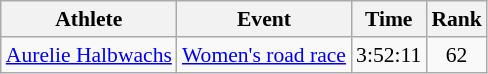<table class=wikitable style="font-size:90%">
<tr>
<th>Athlete</th>
<th>Event</th>
<th>Time</th>
<th>Rank</th>
</tr>
<tr align=center>
<td align=left><a href='#'>Aurelie Halbwachs</a></td>
<td align=left><a href='#'>Women's road race</a></td>
<td>3:52:11</td>
<td>62</td>
</tr>
</table>
